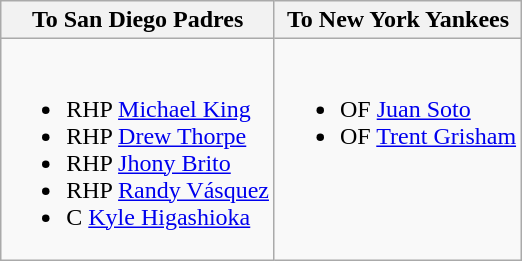<table class="wikitable">
<tr>
<th>To San Diego Padres</th>
<th>To New York Yankees</th>
</tr>
<tr>
<td valign="top"><br><ul><li>RHP <a href='#'>Michael King</a></li><li>RHP <a href='#'>Drew Thorpe</a></li><li>RHP <a href='#'>Jhony Brito</a></li><li>RHP <a href='#'>Randy Vásquez</a></li><li>C <a href='#'>Kyle Higashioka</a></li></ul></td>
<td valign="top"><br><ul><li>OF <a href='#'>Juan Soto</a></li><li>OF <a href='#'>Trent Grisham</a></li></ul></td>
</tr>
</table>
